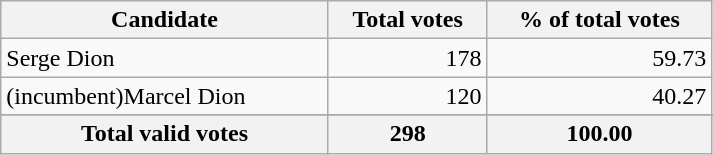<table class="wikitable" width="475">
<tr>
<th align="left">Candidate</th>
<th align="right">Total votes</th>
<th align="right">% of total votes</th>
</tr>
<tr>
<td align="left">Serge Dion</td>
<td align="right">178</td>
<td align="right">59.73</td>
</tr>
<tr>
<td align="left">(incumbent)Marcel Dion</td>
<td align="right">120</td>
<td align="right">40.27</td>
</tr>
<tr>
</tr>
<tr bgcolor="#EEEEEE">
<th align="left">Total valid votes</th>
<th align="right"><strong>298</strong></th>
<th align="right"><strong>100.00</strong></th>
</tr>
</table>
